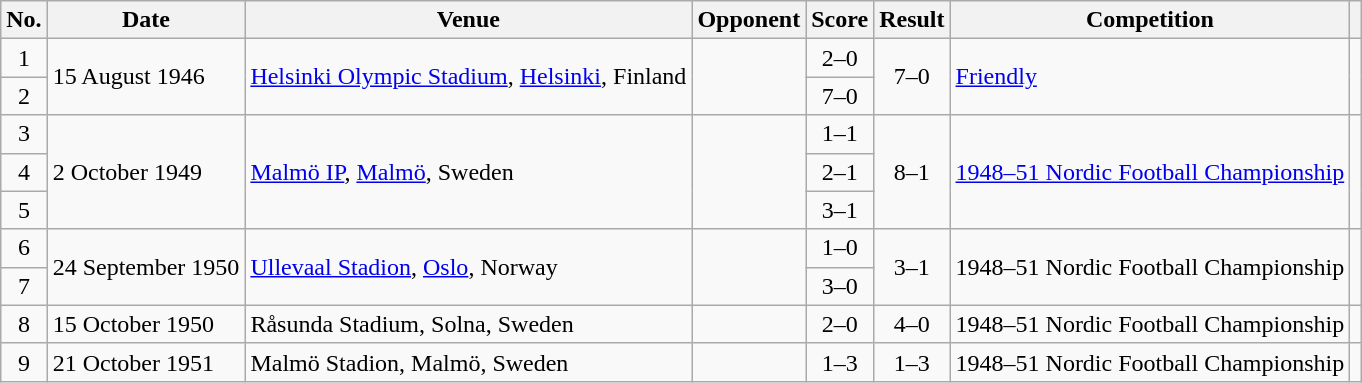<table class="wikitable sortable">
<tr>
<th scope="col">No.</th>
<th scope="col">Date</th>
<th scope="col">Venue</th>
<th scope="col">Opponent</th>
<th scope="col">Score</th>
<th scope="col">Result</th>
<th scope="col">Competition</th>
<th scope="col" class="unsortable"></th>
</tr>
<tr>
<td align="center">1</td>
<td rowspan="2">15 August 1946</td>
<td rowspan="2"><a href='#'>Helsinki Olympic Stadium</a>, <a href='#'>Helsinki</a>, Finland</td>
<td rowspan="2"></td>
<td align="center">2–0</td>
<td rowspan="2" align="center">7–0</td>
<td rowspan="2"><a href='#'>Friendly</a></td>
<td rowspan="2"></td>
</tr>
<tr>
<td align="center">2</td>
<td align="center">7–0</td>
</tr>
<tr>
<td align="center">3</td>
<td rowspan="3">2 October 1949</td>
<td rowspan="3"><a href='#'>Malmö IP</a>, <a href='#'>Malmö</a>, Sweden</td>
<td rowspan="3"></td>
<td align="center">1–1</td>
<td rowspan="3" style="text-align:center">8–1</td>
<td rowspan="3"><a href='#'>1948–51 Nordic Football Championship</a></td>
<td rowspan="3"></td>
</tr>
<tr>
<td align="center">4</td>
<td align="center">2–1</td>
</tr>
<tr>
<td align="center">5</td>
<td align="center">3–1</td>
</tr>
<tr>
<td align="center">6</td>
<td rowspan="2">24 September 1950</td>
<td rowspan="2"><a href='#'>Ullevaal Stadion</a>, <a href='#'>Oslo</a>, Norway</td>
<td rowspan="2"></td>
<td align="center">1–0</td>
<td rowspan="2" align="center">3–1</td>
<td rowspan="2">1948–51 Nordic Football Championship</td>
<td rowspan="2"></td>
</tr>
<tr>
<td align="center">7</td>
<td align="center">3–0</td>
</tr>
<tr>
<td align="center">8</td>
<td>15 October 1950</td>
<td>Råsunda Stadium, Solna, Sweden</td>
<td></td>
<td align="center">2–0</td>
<td align="center">4–0</td>
<td>1948–51 Nordic Football Championship</td>
<td></td>
</tr>
<tr>
<td align="center">9</td>
<td>21 October 1951</td>
<td>Malmö Stadion, Malmö, Sweden</td>
<td></td>
<td align="center">1–3</td>
<td align="center">1–3</td>
<td>1948–51 Nordic Football Championship</td>
<td></td>
</tr>
</table>
